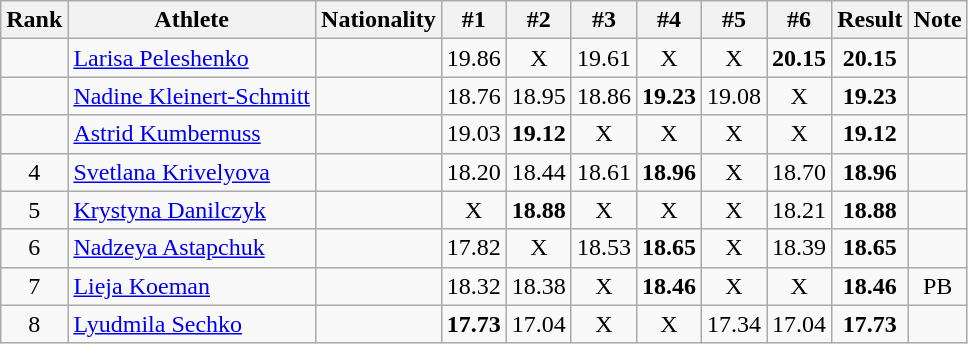<table class="wikitable sortable" style="text-align:center">
<tr>
<th>Rank</th>
<th>Athlete</th>
<th>Nationality</th>
<th>#1</th>
<th>#2</th>
<th>#3</th>
<th>#4</th>
<th>#5</th>
<th>#6</th>
<th>Result</th>
<th>Note</th>
</tr>
<tr>
<td></td>
<td align=left><a href='#'>Larisa Peleshenko</a></td>
<td align=left></td>
<td>19.86</td>
<td>X</td>
<td>19.61</td>
<td>X</td>
<td>X</td>
<td><strong>20.15</strong></td>
<td><strong>20.15</strong></td>
<td></td>
</tr>
<tr>
<td></td>
<td align=left><a href='#'>Nadine Kleinert-Schmitt</a></td>
<td align=left></td>
<td>18.76</td>
<td>18.95</td>
<td>18.86</td>
<td><strong>19.23</strong></td>
<td>19.08</td>
<td>X</td>
<td><strong>19.23</strong></td>
<td></td>
</tr>
<tr>
<td></td>
<td align=left><a href='#'>Astrid Kumbernuss</a></td>
<td align=left></td>
<td>19.03</td>
<td><strong>19.12</strong></td>
<td>X</td>
<td>X</td>
<td>X</td>
<td>X</td>
<td><strong>19.12</strong></td>
<td></td>
</tr>
<tr>
<td>4</td>
<td align=left><a href='#'>Svetlana Krivelyova</a></td>
<td align=left></td>
<td>18.20</td>
<td>18.44</td>
<td>18.61</td>
<td><strong>18.96</strong></td>
<td>X</td>
<td>18.70</td>
<td><strong>18.96</strong></td>
<td></td>
</tr>
<tr>
<td>5</td>
<td align=left><a href='#'>Krystyna Danilczyk</a></td>
<td align=left></td>
<td>X</td>
<td><strong>18.88</strong></td>
<td>X</td>
<td>X</td>
<td>X</td>
<td>18.21</td>
<td><strong>18.88</strong></td>
<td></td>
</tr>
<tr>
<td>6</td>
<td align=left><a href='#'>Nadzeya Astapchuk</a></td>
<td align=left></td>
<td>17.82</td>
<td>X</td>
<td>18.53</td>
<td><strong>18.65</strong></td>
<td>X</td>
<td>18.39</td>
<td><strong>18.65</strong></td>
<td></td>
</tr>
<tr>
<td>7</td>
<td align=left><a href='#'>Lieja Koeman</a></td>
<td align=left></td>
<td>18.32</td>
<td>18.38</td>
<td>X</td>
<td><strong>18.46</strong></td>
<td>X</td>
<td>X</td>
<td><strong>18.46</strong></td>
<td>PB</td>
</tr>
<tr>
<td>8</td>
<td align=left><a href='#'>Lyudmila Sechko</a></td>
<td align=left></td>
<td><strong>17.73</strong></td>
<td>17.04</td>
<td>X</td>
<td>X</td>
<td>17.34</td>
<td>17.04</td>
<td><strong>17.73</strong></td>
<td></td>
</tr>
</table>
